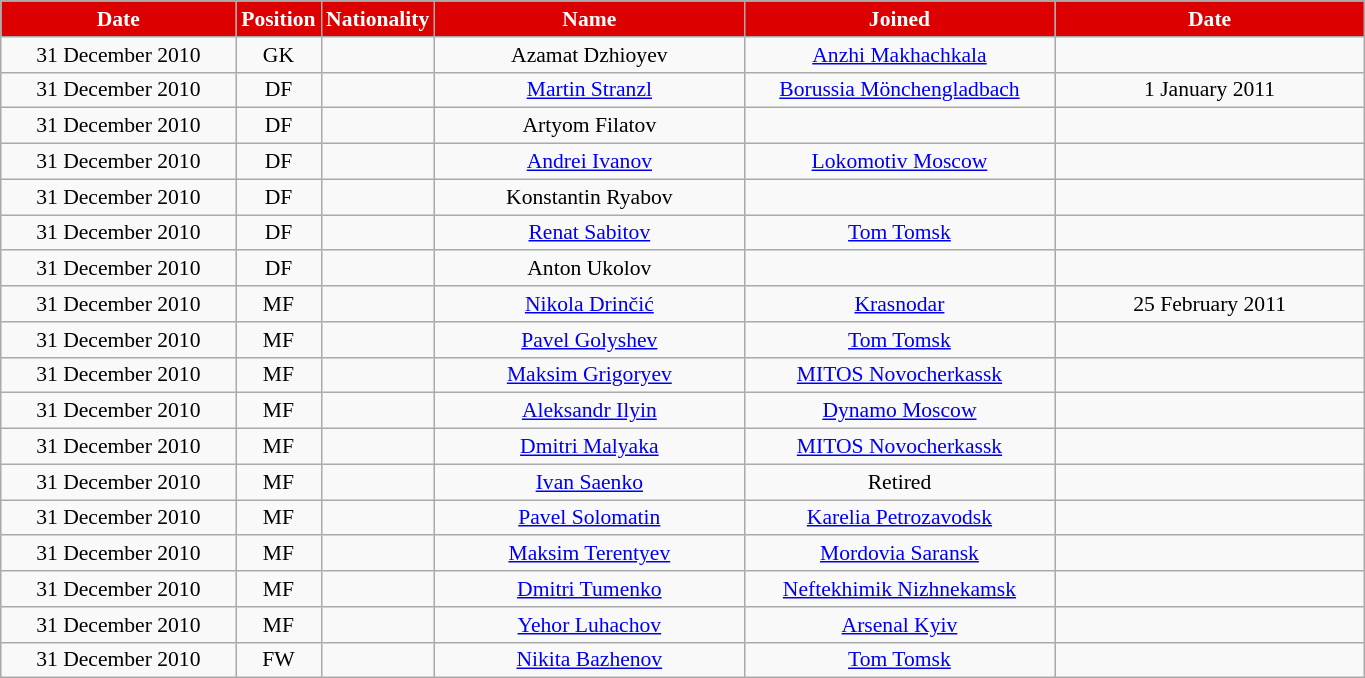<table class="wikitable"  style="text-align:center; font-size:90%; ">
<tr>
<th style="background:#DD0000; color:white; width:150px;">Date</th>
<th style="background:#DD0000; color:white; width:50px;">Position</th>
<th style="background:#DD0000; color:white; width:50px;">Nationality</th>
<th style="background:#DD0000; color:white; width:200px;">Name</th>
<th style="background:#DD0000; color:white; width:200px;">Joined</th>
<th style="background:#DD0000; color:white; width:200px;">Date</th>
</tr>
<tr>
<td>31 December 2010</td>
<td>GK</td>
<td></td>
<td>Azamat Dzhioyev</td>
<td><a href='#'>Anzhi Makhachkala</a></td>
<td></td>
</tr>
<tr>
<td>31 December 2010</td>
<td>DF</td>
<td></td>
<td><a href='#'>Martin Stranzl</a></td>
<td><a href='#'>Borussia Mönchengladbach</a></td>
<td>1 January 2011</td>
</tr>
<tr>
<td>31 December 2010</td>
<td>DF</td>
<td></td>
<td>Artyom Filatov</td>
<td></td>
<td></td>
</tr>
<tr>
<td>31 December 2010</td>
<td>DF</td>
<td></td>
<td><a href='#'>Andrei Ivanov</a></td>
<td><a href='#'>Lokomotiv Moscow</a></td>
<td></td>
</tr>
<tr>
<td>31 December 2010</td>
<td>DF</td>
<td></td>
<td>Konstantin Ryabov</td>
<td></td>
<td></td>
</tr>
<tr>
<td>31 December 2010</td>
<td>DF</td>
<td></td>
<td><a href='#'>Renat Sabitov</a></td>
<td><a href='#'>Tom Tomsk</a></td>
<td></td>
</tr>
<tr>
<td>31 December 2010</td>
<td>DF</td>
<td></td>
<td>Anton Ukolov</td>
<td></td>
<td></td>
</tr>
<tr>
<td>31 December 2010</td>
<td>MF</td>
<td></td>
<td><a href='#'>Nikola Drinčić</a></td>
<td><a href='#'>Krasnodar</a></td>
<td>25 February 2011</td>
</tr>
<tr>
<td>31 December 2010</td>
<td>MF</td>
<td></td>
<td><a href='#'>Pavel Golyshev</a></td>
<td><a href='#'>Tom Tomsk</a></td>
<td></td>
</tr>
<tr>
<td>31 December 2010</td>
<td>MF</td>
<td></td>
<td><a href='#'>Maksim Grigoryev</a></td>
<td><a href='#'>MITOS Novocherkassk</a></td>
<td></td>
</tr>
<tr>
<td>31 December 2010</td>
<td>MF</td>
<td></td>
<td><a href='#'>Aleksandr Ilyin</a></td>
<td><a href='#'>Dynamo Moscow</a></td>
<td></td>
</tr>
<tr>
<td>31 December 2010</td>
<td>MF</td>
<td></td>
<td><a href='#'>Dmitri Malyaka</a></td>
<td><a href='#'>MITOS Novocherkassk</a></td>
<td></td>
</tr>
<tr>
<td>31 December 2010</td>
<td>MF</td>
<td></td>
<td><a href='#'>Ivan Saenko</a></td>
<td>Retired</td>
<td></td>
</tr>
<tr>
<td>31 December 2010</td>
<td>MF</td>
<td></td>
<td><a href='#'>Pavel Solomatin</a></td>
<td><a href='#'>Karelia Petrozavodsk</a></td>
<td></td>
</tr>
<tr>
<td>31 December 2010</td>
<td>MF</td>
<td></td>
<td><a href='#'>Maksim Terentyev</a></td>
<td><a href='#'>Mordovia Saransk</a></td>
<td></td>
</tr>
<tr>
<td>31 December 2010</td>
<td>MF</td>
<td></td>
<td><a href='#'>Dmitri Tumenko</a></td>
<td><a href='#'>Neftekhimik Nizhnekamsk</a></td>
<td></td>
</tr>
<tr>
<td>31 December 2010</td>
<td>MF</td>
<td></td>
<td><a href='#'>Yehor Luhachov</a></td>
<td><a href='#'>Arsenal Kyiv</a></td>
<td></td>
</tr>
<tr>
<td>31 December 2010</td>
<td>FW</td>
<td></td>
<td><a href='#'>Nikita Bazhenov</a></td>
<td><a href='#'>Tom Tomsk</a></td>
<td></td>
</tr>
</table>
